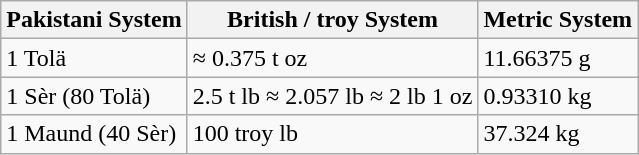<table class="wikitable">
<tr>
<th>Pakistani System</th>
<th>British / troy  System</th>
<th>Metric System</th>
</tr>
<tr>
<td>1 Tolä</td>
<td>≈ 0.375 t oz</td>
<td>11.66375 g</td>
</tr>
<tr>
<td>1 Sèr (80 Tolä)</td>
<td>2.5 t lb ≈ 2.057 lb ≈ 2 lb 1 oz</td>
<td>0.93310 kg</td>
</tr>
<tr>
<td>1 Maund (40 Sèr)</td>
<td>100 troy lb</td>
<td>37.324 kg</td>
</tr>
</table>
